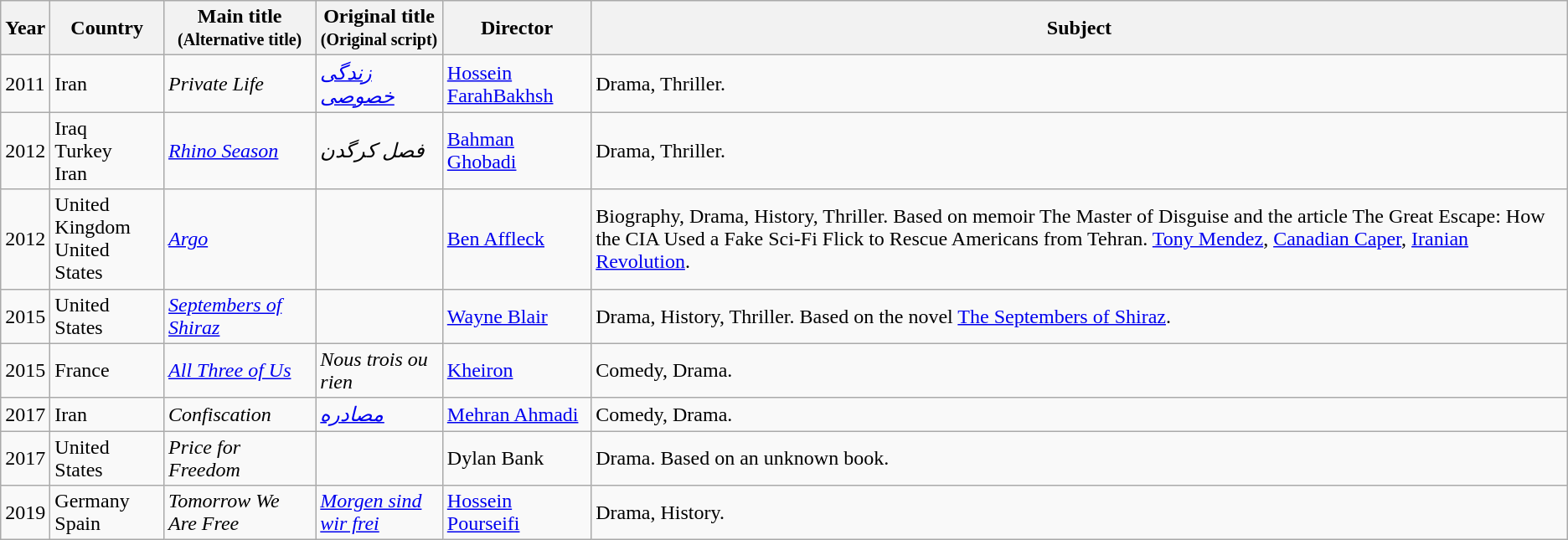<table class="wikitable sortable">
<tr>
<th>Year</th>
<th>Country</th>
<th class="unsortable">Main title<br><small>(Alternative title)</small></th>
<th class="unsortable">Original title<br><small>(Original script)</small></th>
<th>Director</th>
<th class="unsortable">Subject</th>
</tr>
<tr>
<td>2011</td>
<td>Iran</td>
<td><em>Private Life</em></td>
<td><em><a href='#'>زندگی خصوصی</a></em></td>
<td><a href='#'>Hossein FarahBakhsh</a></td>
<td>Drama, Thriller.</td>
</tr>
<tr>
<td>2012</td>
<td>Iraq<br>Turkey<br>Iran</td>
<td><em><a href='#'>Rhino Season</a></em></td>
<td><em>فصل کرگدن</em></td>
<td><a href='#'>Bahman Ghobadi</a></td>
<td>Drama, Thriller.</td>
</tr>
<tr>
<td>2012</td>
<td>United Kingdom<br>United States</td>
<td><em><a href='#'>Argo</a></em></td>
<td></td>
<td><a href='#'>Ben Affleck</a></td>
<td>Biography, Drama, History, Thriller. Based on memoir The Master of Disguise and the article The Great Escape: How the CIA Used a Fake Sci-Fi Flick to Rescue Americans from Tehran. <a href='#'>Tony Mendez</a>, <a href='#'>Canadian Caper</a>, <a href='#'>Iranian Revolution</a>.</td>
</tr>
<tr>
<td>2015</td>
<td>United States</td>
<td><em><a href='#'>Septembers of Shiraz</a></em></td>
<td></td>
<td><a href='#'>Wayne Blair</a></td>
<td>Drama, History, Thriller. Based on the novel <a href='#'>The Septembers of Shiraz</a>.</td>
</tr>
<tr>
<td>2015</td>
<td>France</td>
<td><em><a href='#'>All Three of Us</a></em></td>
<td><em>Nous trois ou rien</em></td>
<td><a href='#'>Kheiron</a></td>
<td>Comedy, Drama.</td>
</tr>
<tr>
<td>2017</td>
<td>Iran</td>
<td><em>Confiscation</em></td>
<td><em><a href='#'>مصادره</a></em></td>
<td><a href='#'>Mehran Ahmadi</a></td>
<td>Comedy, Drama.</td>
</tr>
<tr>
<td>2017</td>
<td>United States</td>
<td><em>Price for Freedom</em></td>
<td></td>
<td>Dylan Bank</td>
<td>Drama. Based on an unknown book.</td>
</tr>
<tr>
<td>2019</td>
<td>Germany<br>Spain</td>
<td><em>Tomorrow We Are Free</em></td>
<td><em><a href='#'>Morgen sind wir frei</a></em></td>
<td><a href='#'>Hossein Pourseifi</a></td>
<td>Drama, History.</td>
</tr>
</table>
